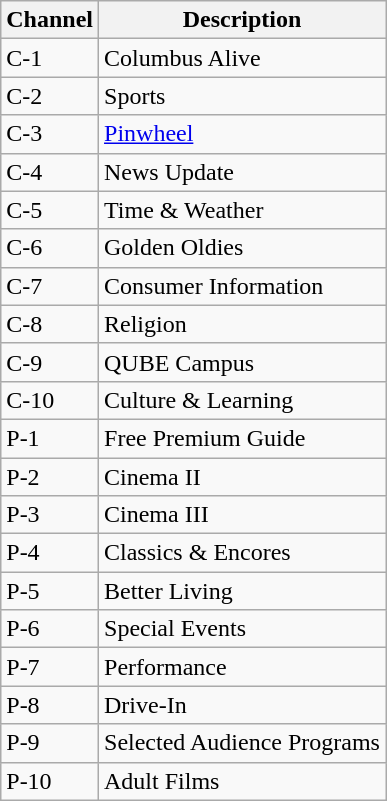<table class="wikitable">
<tr>
<th>Channel</th>
<th>Description</th>
</tr>
<tr>
<td>C-1</td>
<td>Columbus Alive</td>
</tr>
<tr>
<td>C-2</td>
<td>Sports</td>
</tr>
<tr>
<td>C-3</td>
<td><a href='#'>Pinwheel</a></td>
</tr>
<tr>
<td>C-4</td>
<td>News Update</td>
</tr>
<tr>
<td>C-5</td>
<td>Time & Weather</td>
</tr>
<tr>
<td>C-6</td>
<td>Golden Oldies</td>
</tr>
<tr>
<td>C-7</td>
<td>Consumer Information</td>
</tr>
<tr>
<td>C-8</td>
<td>Religion</td>
</tr>
<tr>
<td>C-9</td>
<td>QUBE Campus</td>
</tr>
<tr>
<td>C-10</td>
<td>Culture & Learning</td>
</tr>
<tr>
<td>P-1</td>
<td>Free Premium Guide</td>
</tr>
<tr>
<td>P-2</td>
<td>Cinema II</td>
</tr>
<tr>
<td>P-3</td>
<td>Cinema III</td>
</tr>
<tr>
<td>P-4</td>
<td>Classics & Encores</td>
</tr>
<tr>
<td>P-5</td>
<td>Better Living</td>
</tr>
<tr>
<td>P-6</td>
<td>Special Events</td>
</tr>
<tr>
<td>P-7</td>
<td>Performance</td>
</tr>
<tr>
<td>P-8</td>
<td>Drive-In</td>
</tr>
<tr>
<td>P-9</td>
<td>Selected Audience Programs</td>
</tr>
<tr>
<td>P-10</td>
<td>Adult Films</td>
</tr>
</table>
